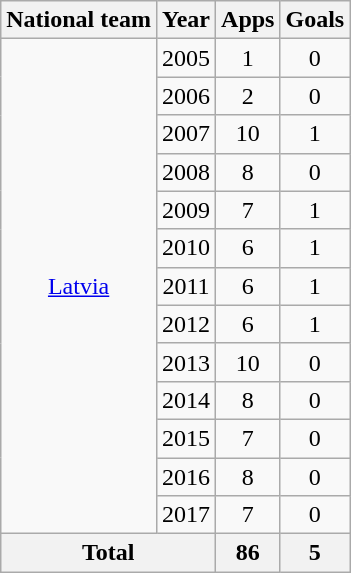<table class="wikitable" style="text-align:center">
<tr>
<th>National team</th>
<th>Year</th>
<th>Apps</th>
<th>Goals</th>
</tr>
<tr>
<td rowspan="13"><a href='#'>Latvia</a></td>
<td>2005</td>
<td>1</td>
<td>0</td>
</tr>
<tr>
<td>2006</td>
<td>2</td>
<td>0</td>
</tr>
<tr>
<td>2007</td>
<td>10</td>
<td>1</td>
</tr>
<tr>
<td>2008</td>
<td>8</td>
<td>0</td>
</tr>
<tr>
<td>2009</td>
<td>7</td>
<td>1</td>
</tr>
<tr>
<td>2010</td>
<td>6</td>
<td>1</td>
</tr>
<tr>
<td>2011</td>
<td>6</td>
<td>1</td>
</tr>
<tr>
<td>2012</td>
<td>6</td>
<td>1</td>
</tr>
<tr>
<td>2013</td>
<td>10</td>
<td>0</td>
</tr>
<tr>
<td>2014</td>
<td>8</td>
<td>0</td>
</tr>
<tr>
<td>2015</td>
<td>7</td>
<td>0</td>
</tr>
<tr>
<td>2016</td>
<td>8</td>
<td>0</td>
</tr>
<tr>
<td>2017</td>
<td>7</td>
<td>0</td>
</tr>
<tr>
<th colspan="2">Total</th>
<th>86</th>
<th>5</th>
</tr>
</table>
